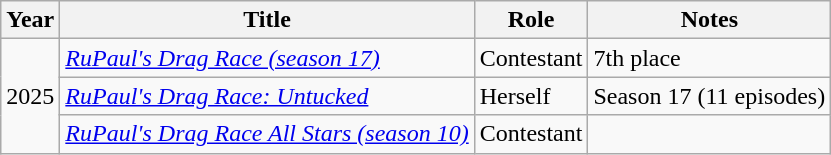<table class="wikitable plainrowheaders sortable">
<tr>
<th scope="col">Year</th>
<th scope="col">Title</th>
<th scope="col">Role</th>
<th scope="col">Notes</th>
</tr>
<tr>
<td rowspan=3>2025</td>
<td><em><a href='#'>RuPaul's Drag Race (season 17)</a></em></td>
<td>Contestant</td>
<td>7th place</td>
</tr>
<tr>
<td><em><a href='#'>RuPaul's Drag Race: Untucked</a></em></td>
<td>Herself</td>
<td>Season 17 (11 episodes)</td>
</tr>
<tr>
<td><em><a href='#'>RuPaul's Drag Race All Stars (season 10)</a></em></td>
<td>Contestant</td>
<td></td>
</tr>
</table>
